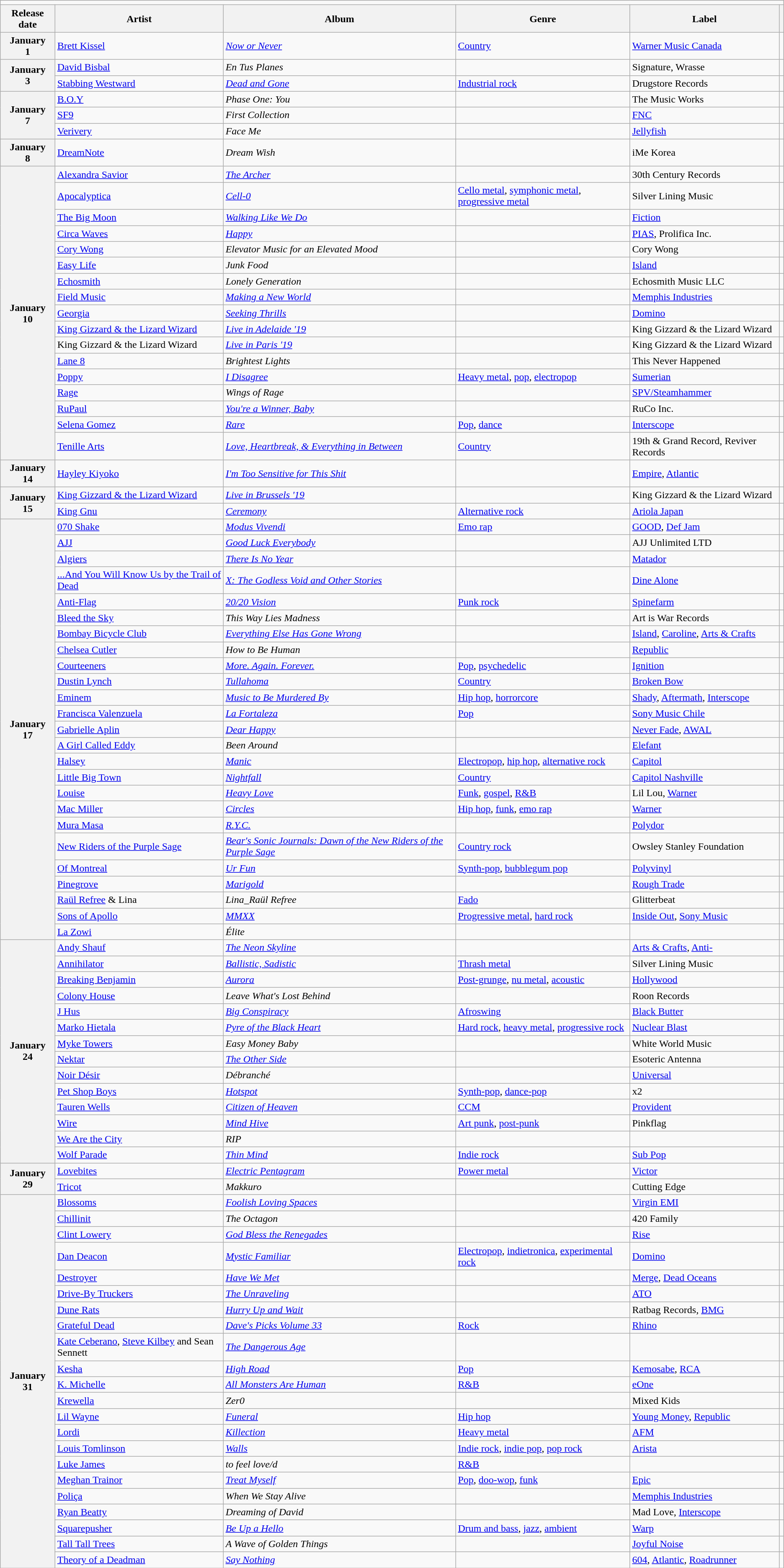<table class="wikitable plainrowheaders">
<tr>
<td colspan="6" style="text-align:center;"></td>
</tr>
<tr>
<th scope="col">Release date</th>
<th scope="col">Artist</th>
<th scope="col">Album</th>
<th scope="col">Genre</th>
<th scope="col">Label</th>
<th scope="col"></th>
</tr>
<tr>
<th scope="row" style="text-align:center;">January<br>1</th>
<td><a href='#'>Brett Kissel</a></td>
<td><em><a href='#'>Now or Never</a></em></td>
<td><a href='#'>Country</a></td>
<td><a href='#'>Warner Music Canada</a></td>
<td></td>
</tr>
<tr>
<th scope="row" rowspan="2" style="text-align:center;">January<br>3</th>
<td><a href='#'>David Bisbal</a></td>
<td><em>En Tus Planes</em></td>
<td></td>
<td>Signature, Wrasse</td>
<td></td>
</tr>
<tr>
<td><a href='#'>Stabbing Westward</a></td>
<td><em><a href='#'>Dead and Gone</a></em></td>
<td><a href='#'>Industrial rock</a></td>
<td>Drugstore Records</td>
<td></td>
</tr>
<tr>
<th scope="row" rowspan="3" style="text-align:center;">January<br>7</th>
<td><a href='#'>B.O.Y</a></td>
<td><em>Phase One: You</em></td>
<td></td>
<td>The Music Works</td>
<td></td>
</tr>
<tr>
<td><a href='#'>SF9</a></td>
<td><em>First Collection</em></td>
<td></td>
<td><a href='#'>FNC</a></td>
<td></td>
</tr>
<tr>
<td><a href='#'>Verivery</a></td>
<td><em>Face Me</em></td>
<td></td>
<td><a href='#'>Jellyfish</a></td>
<td></td>
</tr>
<tr>
<th scope="row" style="text-align:center;">January<br>8</th>
<td><a href='#'>DreamNote</a></td>
<td><em>Dream Wish</em></td>
<td></td>
<td>iMe Korea</td>
<td></td>
</tr>
<tr>
<th scope="row" rowspan="17" style="text-align:center;">January<br>10</th>
<td><a href='#'>Alexandra Savior</a></td>
<td><em><a href='#'>The Archer</a></em></td>
<td></td>
<td>30th Century Records</td>
<td></td>
</tr>
<tr>
<td><a href='#'>Apocalyptica</a></td>
<td><em><a href='#'>Cell-0</a></em></td>
<td><a href='#'>Cello metal</a>, <a href='#'>symphonic metal</a>, <a href='#'>progressive metal</a></td>
<td>Silver Lining Music</td>
<td></td>
</tr>
<tr>
<td><a href='#'>The Big Moon</a></td>
<td><em><a href='#'>Walking Like We Do</a></em></td>
<td></td>
<td><a href='#'>Fiction</a></td>
<td></td>
</tr>
<tr>
<td><a href='#'>Circa Waves</a></td>
<td><em><a href='#'>Happy</a></em></td>
<td></td>
<td><a href='#'>PIAS</a>, Prolifica Inc.</td>
<td></td>
</tr>
<tr>
<td><a href='#'>Cory Wong</a></td>
<td><em>Elevator Music for an Elevated Mood</em></td>
<td></td>
<td>Cory Wong</td>
<td></td>
</tr>
<tr>
<td><a href='#'>Easy Life</a></td>
<td><em>Junk Food</em></td>
<td></td>
<td><a href='#'>Island</a></td>
<td></td>
</tr>
<tr>
<td><a href='#'>Echosmith</a></td>
<td><em>Lonely Generation</em></td>
<td></td>
<td>Echosmith Music LLC</td>
<td></td>
</tr>
<tr>
<td><a href='#'>Field Music</a></td>
<td><em><a href='#'>Making a New World</a></em></td>
<td></td>
<td><a href='#'>Memphis Industries</a></td>
<td></td>
</tr>
<tr>
<td><a href='#'>Georgia</a></td>
<td><em><a href='#'>Seeking Thrills</a></em></td>
<td></td>
<td><a href='#'>Domino</a></td>
<td></td>
</tr>
<tr>
<td><a href='#'>King Gizzard & the Lizard Wizard</a></td>
<td><em><a href='#'>Live in Adelaide '19</a></em></td>
<td></td>
<td>King Gizzard & the Lizard Wizard</td>
<td></td>
</tr>
<tr>
<td>King Gizzard & the Lizard Wizard</td>
<td><em><a href='#'>Live in Paris '19</a></em></td>
<td></td>
<td>King Gizzard & the Lizard Wizard</td>
<td></td>
</tr>
<tr>
<td><a href='#'>Lane 8</a></td>
<td><em>Brightest Lights</em></td>
<td></td>
<td>This Never Happened</td>
<td></td>
</tr>
<tr>
<td><a href='#'>Poppy</a></td>
<td><em><a href='#'>I Disagree</a></em></td>
<td><a href='#'>Heavy metal</a>, <a href='#'>pop</a>, <a href='#'>electropop</a></td>
<td><a href='#'>Sumerian</a></td>
<td></td>
</tr>
<tr>
<td><a href='#'>Rage</a></td>
<td><em>Wings of Rage</em></td>
<td></td>
<td><a href='#'>SPV/Steamhammer</a></td>
<td></td>
</tr>
<tr>
<td><a href='#'>RuPaul</a></td>
<td><em><a href='#'>You're a Winner, Baby</a></em></td>
<td></td>
<td>RuCo Inc.</td>
<td></td>
</tr>
<tr>
<td><a href='#'>Selena Gomez</a></td>
<td><em><a href='#'>Rare</a></em></td>
<td><a href='#'>Pop</a>, <a href='#'>dance</a></td>
<td><a href='#'>Interscope</a></td>
<td></td>
</tr>
<tr>
<td><a href='#'>Tenille Arts</a></td>
<td><em><a href='#'>Love, Heartbreak, & Everything in Between</a></em></td>
<td><a href='#'>Country</a></td>
<td>19th & Grand Record, Reviver Records</td>
<td></td>
</tr>
<tr>
<th scope="row" style="text-align:center;">January<br>14</th>
<td><a href='#'>Hayley Kiyoko</a></td>
<td><em><a href='#'>I'm Too Sensitive for This Shit</a></em></td>
<td></td>
<td><a href='#'>Empire</a>, <a href='#'>Atlantic</a></td>
<td></td>
</tr>
<tr>
<th scope="row" rowspan="2" style="text-align:center;">January<br>15</th>
<td><a href='#'>King Gizzard & the Lizard Wizard</a></td>
<td><em><a href='#'>Live in Brussels '19</a></em></td>
<td></td>
<td>King Gizzard & the Lizard Wizard</td>
<td></td>
</tr>
<tr>
<td><a href='#'>King Gnu</a></td>
<td><em><a href='#'>Ceremony</a></em></td>
<td><a href='#'>Alternative rock</a></td>
<td><a href='#'>Ariola Japan</a></td>
<td></td>
</tr>
<tr>
<th scope="row" rowspan="25" style="text-align:center;">January<br>17</th>
<td><a href='#'>070 Shake</a></td>
<td><em><a href='#'>Modus Vivendi</a></em></td>
<td><a href='#'>Emo rap</a></td>
<td><a href='#'>GOOD</a>, <a href='#'>Def Jam</a></td>
<td></td>
</tr>
<tr>
<td><a href='#'>AJJ</a></td>
<td><em><a href='#'>Good Luck Everybody</a></em></td>
<td></td>
<td>AJJ Unlimited LTD</td>
<td></td>
</tr>
<tr>
<td><a href='#'>Algiers</a></td>
<td><em><a href='#'>There Is No Year</a></em></td>
<td></td>
<td><a href='#'>Matador</a></td>
<td></td>
</tr>
<tr>
<td><a href='#'>...And You Will Know Us by the Trail of Dead</a></td>
<td><em><a href='#'>X: The Godless Void and Other Stories</a></em></td>
<td></td>
<td><a href='#'>Dine Alone</a></td>
<td></td>
</tr>
<tr>
<td><a href='#'>Anti-Flag</a></td>
<td><em><a href='#'>20/20 Vision</a></em></td>
<td><a href='#'>Punk rock</a></td>
<td><a href='#'>Spinefarm</a></td>
<td></td>
</tr>
<tr>
<td><a href='#'>Bleed the Sky</a></td>
<td><em>This Way Lies Madness</em></td>
<td></td>
<td>Art is War Records</td>
<td></td>
</tr>
<tr>
<td><a href='#'>Bombay Bicycle Club</a></td>
<td><em><a href='#'>Everything Else Has Gone Wrong</a></em></td>
<td></td>
<td><a href='#'>Island</a>, <a href='#'>Caroline</a>, <a href='#'>Arts & Crafts</a></td>
<td></td>
</tr>
<tr>
<td><a href='#'>Chelsea Cutler</a></td>
<td><em>How to Be Human</em></td>
<td></td>
<td><a href='#'>Republic</a></td>
<td></td>
</tr>
<tr>
<td><a href='#'>Courteeners</a></td>
<td><em><a href='#'>More. Again. Forever.</a></em></td>
<td><a href='#'>Pop</a>, <a href='#'>psychedelic</a></td>
<td><a href='#'>Ignition</a></td>
<td></td>
</tr>
<tr>
<td><a href='#'>Dustin Lynch</a></td>
<td><em><a href='#'>Tullahoma</a></em></td>
<td><a href='#'>Country</a></td>
<td><a href='#'>Broken Bow</a></td>
<td></td>
</tr>
<tr>
<td><a href='#'>Eminem</a></td>
<td><em><a href='#'>Music to Be Murdered By</a></em></td>
<td><a href='#'>Hip hop</a>, <a href='#'>horrorcore</a></td>
<td><a href='#'>Shady</a>, <a href='#'>Aftermath</a>, <a href='#'>Interscope</a></td>
<td></td>
</tr>
<tr>
<td><a href='#'>Francisca Valenzuela</a></td>
<td><em><a href='#'>La Fortaleza</a></em></td>
<td><a href='#'>Pop</a></td>
<td><a href='#'>Sony Music Chile</a></td>
<td></td>
</tr>
<tr>
<td><a href='#'>Gabrielle Aplin</a></td>
<td><em><a href='#'>Dear Happy</a></em></td>
<td></td>
<td><a href='#'>Never Fade</a>, <a href='#'>AWAL</a></td>
<td></td>
</tr>
<tr>
<td><a href='#'>A Girl Called Eddy</a></td>
<td><em>Been Around</em></td>
<td></td>
<td><a href='#'>Elefant</a></td>
<td></td>
</tr>
<tr>
<td><a href='#'>Halsey</a></td>
<td><em><a href='#'>Manic</a></em></td>
<td><a href='#'>Electropop</a>, <a href='#'>hip hop</a>, <a href='#'>alternative rock</a></td>
<td><a href='#'>Capitol</a></td>
<td></td>
</tr>
<tr>
<td><a href='#'>Little Big Town</a></td>
<td><em><a href='#'>Nightfall</a></em></td>
<td><a href='#'>Country</a></td>
<td><a href='#'>Capitol Nashville</a></td>
<td></td>
</tr>
<tr>
<td><a href='#'>Louise</a></td>
<td><em><a href='#'>Heavy Love</a></em></td>
<td><a href='#'>Funk</a>, <a href='#'>gospel</a>, <a href='#'>R&B</a></td>
<td>Lil Lou, <a href='#'>Warner</a></td>
<td></td>
</tr>
<tr>
<td><a href='#'>Mac Miller</a></td>
<td><em><a href='#'>Circles</a></em></td>
<td><a href='#'>Hip hop</a>, <a href='#'>funk</a>, <a href='#'>emo rap</a></td>
<td><a href='#'>Warner</a></td>
<td></td>
</tr>
<tr>
<td><a href='#'>Mura Masa</a></td>
<td><em><a href='#'>R.Y.C.</a></em></td>
<td></td>
<td><a href='#'>Polydor</a></td>
<td></td>
</tr>
<tr>
<td><a href='#'>New Riders of the Purple Sage</a></td>
<td><em><a href='#'>Bear's Sonic Journals: Dawn of the New Riders of the Purple Sage</a></em></td>
<td><a href='#'>Country rock</a></td>
<td>Owsley Stanley Foundation</td>
<td></td>
</tr>
<tr>
<td><a href='#'>Of Montreal</a></td>
<td><em><a href='#'>Ur Fun</a></em></td>
<td><a href='#'>Synth-pop</a>, <a href='#'>bubblegum pop</a></td>
<td><a href='#'>Polyvinyl</a></td>
<td></td>
</tr>
<tr>
<td><a href='#'>Pinegrove</a></td>
<td><em><a href='#'>Marigold</a></em></td>
<td></td>
<td><a href='#'>Rough Trade</a></td>
<td></td>
</tr>
<tr>
<td><a href='#'>Raül Refree</a> & Lina</td>
<td><em>Lina_Raül Refree</em></td>
<td><a href='#'>Fado</a></td>
<td>Glitterbeat</td>
<td></td>
</tr>
<tr>
<td><a href='#'>Sons of Apollo</a></td>
<td><em><a href='#'>MMXX</a></em></td>
<td><a href='#'>Progressive metal</a>, <a href='#'>hard rock</a></td>
<td><a href='#'>Inside Out</a>, <a href='#'>Sony Music</a></td>
<td></td>
</tr>
<tr>
<td><a href='#'>La Zowi</a></td>
<td><em>Élite</em></td>
<td></td>
<td></td>
<td></td>
</tr>
<tr>
<th scope="row" rowspan="14" style="text-align:center;">January<br>24</th>
<td><a href='#'>Andy Shauf</a></td>
<td><em><a href='#'>The Neon Skyline</a></em></td>
<td></td>
<td><a href='#'>Arts & Crafts</a>, <a href='#'>Anti-</a></td>
<td></td>
</tr>
<tr>
<td><a href='#'>Annihilator</a></td>
<td><em><a href='#'>Ballistic, Sadistic</a></em></td>
<td><a href='#'>Thrash metal</a></td>
<td>Silver Lining Music</td>
<td></td>
</tr>
<tr>
<td><a href='#'>Breaking Benjamin</a></td>
<td><em><a href='#'>Aurora</a></em></td>
<td><a href='#'>Post-grunge</a>, <a href='#'>nu metal</a>, <a href='#'>acoustic</a></td>
<td><a href='#'>Hollywood</a></td>
<td></td>
</tr>
<tr>
<td><a href='#'>Colony House</a></td>
<td><em>Leave What's Lost Behind</em></td>
<td></td>
<td>Roon Records</td>
<td></td>
</tr>
<tr>
<td><a href='#'>J Hus</a></td>
<td><em><a href='#'>Big Conspiracy</a></em></td>
<td><a href='#'>Afroswing</a></td>
<td><a href='#'>Black Butter</a></td>
<td></td>
</tr>
<tr>
<td><a href='#'>Marko Hietala</a></td>
<td><em><a href='#'>Pyre of the Black Heart</a></em></td>
<td><a href='#'>Hard rock</a>, <a href='#'>heavy metal</a>, <a href='#'>progressive rock</a></td>
<td><a href='#'>Nuclear Blast</a></td>
<td></td>
</tr>
<tr>
<td><a href='#'>Myke Towers</a></td>
<td><em>Easy Money Baby</em></td>
<td></td>
<td>White World Music</td>
<td></td>
</tr>
<tr>
<td><a href='#'>Nektar</a></td>
<td><em><a href='#'>The Other Side</a></em></td>
<td></td>
<td>Esoteric Antenna</td>
<td></td>
</tr>
<tr>
<td><a href='#'>Noir Désir</a></td>
<td><em>Débranché</em></td>
<td></td>
<td><a href='#'>Universal</a></td>
<td></td>
</tr>
<tr>
<td><a href='#'>Pet Shop Boys</a></td>
<td><em><a href='#'>Hotspot</a></em></td>
<td><a href='#'>Synth-pop</a>, <a href='#'>dance-pop</a></td>
<td>x2</td>
<td></td>
</tr>
<tr>
<td><a href='#'>Tauren Wells</a></td>
<td><em><a href='#'>Citizen of Heaven</a></em></td>
<td><a href='#'>CCM</a></td>
<td><a href='#'>Provident</a></td>
<td></td>
</tr>
<tr>
<td><a href='#'>Wire</a></td>
<td><em><a href='#'>Mind Hive</a></em></td>
<td><a href='#'>Art punk</a>, <a href='#'>post-punk</a></td>
<td>Pinkflag</td>
<td></td>
</tr>
<tr>
<td><a href='#'>We Are the City</a></td>
<td><em>RIP</em></td>
<td></td>
<td></td>
<td></td>
</tr>
<tr>
<td><a href='#'>Wolf Parade</a></td>
<td><em><a href='#'>Thin Mind</a></em></td>
<td><a href='#'>Indie rock</a></td>
<td><a href='#'>Sub Pop</a></td>
<td></td>
</tr>
<tr>
<th scope="row" rowspan="2" style="text-align:center;">January<br>29</th>
<td><a href='#'>Lovebites</a></td>
<td><em><a href='#'>Electric Pentagram</a></em></td>
<td><a href='#'>Power metal</a></td>
<td><a href='#'>Victor</a></td>
<td></td>
</tr>
<tr>
<td><a href='#'>Tricot</a></td>
<td><em>Makkuro</em></td>
<td></td>
<td>Cutting Edge</td>
<td></td>
</tr>
<tr>
<th scope="row" rowspan="22" style="text-align:center;">January<br>31</th>
<td><a href='#'>Blossoms</a></td>
<td><em><a href='#'>Foolish Loving Spaces</a></em></td>
<td></td>
<td><a href='#'>Virgin EMI</a></td>
<td></td>
</tr>
<tr>
<td><a href='#'>Chillinit</a></td>
<td><em>The Octagon</em></td>
<td></td>
<td>420 Family</td>
<td></td>
</tr>
<tr>
<td><a href='#'>Clint Lowery</a></td>
<td><em><a href='#'>God Bless the Renegades</a></em></td>
<td></td>
<td><a href='#'>Rise</a></td>
<td></td>
</tr>
<tr>
<td><a href='#'>Dan Deacon</a></td>
<td><em><a href='#'>Mystic Familiar</a></em></td>
<td><a href='#'>Electropop</a>, <a href='#'>indietronica</a>, <a href='#'>experimental rock</a></td>
<td><a href='#'>Domino</a></td>
<td></td>
</tr>
<tr>
<td><a href='#'>Destroyer</a></td>
<td><em><a href='#'>Have We Met</a></em></td>
<td></td>
<td><a href='#'>Merge</a>, <a href='#'>Dead Oceans</a></td>
<td></td>
</tr>
<tr>
<td><a href='#'>Drive-By Truckers</a></td>
<td><em><a href='#'>The Unraveling</a></em></td>
<td></td>
<td><a href='#'>ATO</a></td>
<td></td>
</tr>
<tr>
<td><a href='#'>Dune Rats</a></td>
<td><em><a href='#'>Hurry Up and Wait</a></em></td>
<td></td>
<td>Ratbag Records, <a href='#'>BMG</a></td>
<td></td>
</tr>
<tr>
<td><a href='#'>Grateful Dead</a></td>
<td><em><a href='#'>Dave's Picks Volume 33</a></em></td>
<td><a href='#'>Rock</a></td>
<td><a href='#'>Rhino</a></td>
<td></td>
</tr>
<tr>
<td><a href='#'>Kate Ceberano</a>, <a href='#'>Steve Kilbey</a> and Sean Sennett</td>
<td><em><a href='#'>The Dangerous Age</a></em></td>
<td></td>
<td></td>
<td></td>
</tr>
<tr>
<td><a href='#'>Kesha</a></td>
<td><em><a href='#'>High Road</a></em></td>
<td><a href='#'>Pop</a></td>
<td><a href='#'>Kemosabe</a>, <a href='#'>RCA</a></td>
<td></td>
</tr>
<tr>
<td><a href='#'>K. Michelle</a></td>
<td><em><a href='#'>All Monsters Are Human</a></em></td>
<td><a href='#'>R&B</a></td>
<td><a href='#'>eOne</a></td>
<td></td>
</tr>
<tr>
<td><a href='#'>Krewella</a></td>
<td><em>Zer0</em></td>
<td></td>
<td>Mixed Kids</td>
<td></td>
</tr>
<tr>
<td><a href='#'>Lil Wayne</a></td>
<td><em><a href='#'>Funeral</a></em></td>
<td><a href='#'>Hip hop</a></td>
<td><a href='#'>Young Money</a>, <a href='#'>Republic</a></td>
<td></td>
</tr>
<tr>
<td><a href='#'>Lordi</a></td>
<td><em><a href='#'>Killection</a></em></td>
<td><a href='#'>Heavy metal</a></td>
<td><a href='#'>AFM</a></td>
<td></td>
</tr>
<tr>
<td><a href='#'>Louis Tomlinson</a></td>
<td><em><a href='#'>Walls</a></em></td>
<td><a href='#'>Indie rock</a>, <a href='#'>indie pop</a>, <a href='#'>pop rock</a></td>
<td><a href='#'>Arista</a></td>
<td></td>
</tr>
<tr>
<td><a href='#'>Luke James</a></td>
<td><em>to feel love/d</em></td>
<td><a href='#'>R&B</a></td>
<td></td>
<td></td>
</tr>
<tr>
<td><a href='#'>Meghan Trainor</a></td>
<td><em><a href='#'>Treat Myself</a></em></td>
<td><a href='#'>Pop</a>, <a href='#'>doo-wop</a>, <a href='#'>funk</a></td>
<td><a href='#'>Epic</a></td>
<td></td>
</tr>
<tr>
<td><a href='#'>Poliça</a></td>
<td><em>When We Stay Alive</em></td>
<td></td>
<td><a href='#'>Memphis Industries</a></td>
<td></td>
</tr>
<tr>
<td><a href='#'>Ryan Beatty</a></td>
<td><em>Dreaming of David</em></td>
<td></td>
<td>Mad Love, <a href='#'>Interscope</a></td>
<td></td>
</tr>
<tr>
<td><a href='#'>Squarepusher</a></td>
<td><em><a href='#'>Be Up a Hello</a></em></td>
<td><a href='#'>Drum and bass</a>, <a href='#'>jazz</a>, <a href='#'>ambient</a></td>
<td><a href='#'>Warp</a></td>
<td></td>
</tr>
<tr>
<td><a href='#'>Tall Tall Trees</a></td>
<td><em>A Wave of Golden Things</em></td>
<td></td>
<td><a href='#'>Joyful Noise</a></td>
<td></td>
</tr>
<tr>
<td><a href='#'>Theory of a Deadman</a></td>
<td><em><a href='#'>Say Nothing</a></em></td>
<td></td>
<td><a href='#'>604</a>, <a href='#'>Atlantic</a>, <a href='#'>Roadrunner</a></td>
<td></td>
</tr>
</table>
